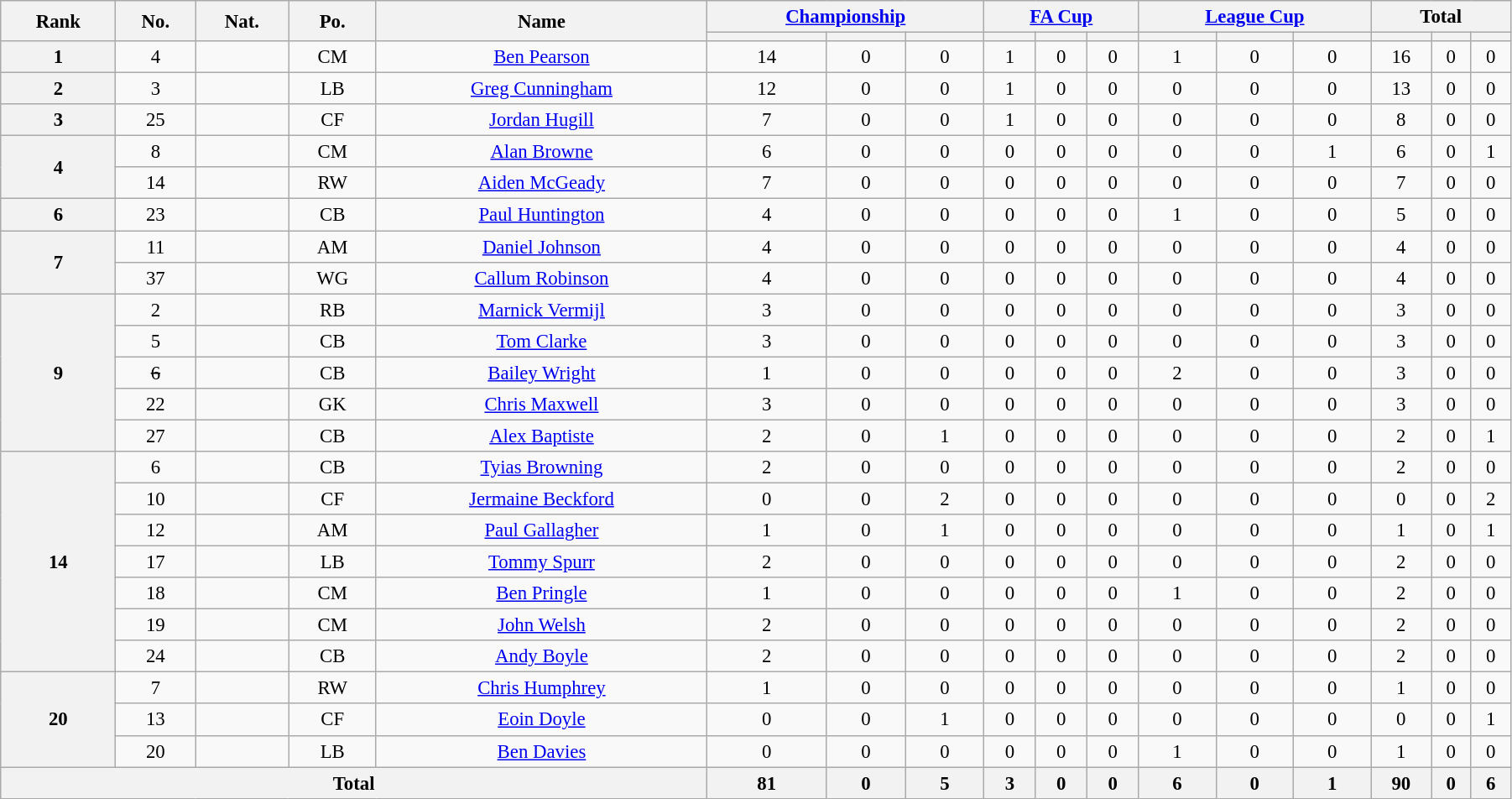<table class="wikitable" style="text-align:center; font-size:95%; width:95%;">
<tr>
<th rowspan=2>Rank</th>
<th rowspan=2>No.</th>
<th rowspan=2>Nat.</th>
<th rowspan=2>Po.</th>
<th rowspan=2>Name</th>
<th colspan=3><a href='#'>Championship</a></th>
<th colspan=3><a href='#'>FA Cup</a></th>
<th colspan=3><a href='#'>League Cup</a></th>
<th colspan=3>Total</th>
</tr>
<tr>
<th></th>
<th></th>
<th></th>
<th></th>
<th></th>
<th></th>
<th></th>
<th></th>
<th></th>
<th></th>
<th></th>
<th></th>
</tr>
<tr>
<th rowspan=1>1</th>
<td>4</td>
<td></td>
<td>CM</td>
<td><a href='#'>Ben Pearson</a></td>
<td>14</td>
<td>0</td>
<td>0</td>
<td>1</td>
<td>0</td>
<td>0</td>
<td>1</td>
<td>0</td>
<td>0</td>
<td>16</td>
<td>0</td>
<td>0</td>
</tr>
<tr>
<th rowspan=1>2</th>
<td>3</td>
<td></td>
<td>LB</td>
<td><a href='#'>Greg Cunningham</a></td>
<td>12</td>
<td>0</td>
<td>0</td>
<td>1</td>
<td>0</td>
<td>0</td>
<td>0</td>
<td>0</td>
<td>0</td>
<td>13</td>
<td>0</td>
<td>0</td>
</tr>
<tr>
<th rowspan=1>3</th>
<td>25</td>
<td></td>
<td>CF</td>
<td><a href='#'>Jordan Hugill</a></td>
<td>7</td>
<td>0</td>
<td>0</td>
<td>1</td>
<td>0</td>
<td>0</td>
<td>0</td>
<td>0</td>
<td>0</td>
<td>8</td>
<td>0</td>
<td>0</td>
</tr>
<tr>
<th rowspan=2>4</th>
<td>8</td>
<td></td>
<td>CM</td>
<td><a href='#'>Alan Browne</a></td>
<td>6</td>
<td>0</td>
<td>0</td>
<td>0</td>
<td>0</td>
<td>0</td>
<td>0</td>
<td>0</td>
<td>1</td>
<td>6</td>
<td>0</td>
<td>1</td>
</tr>
<tr>
<td>14</td>
<td></td>
<td>RW</td>
<td><a href='#'>Aiden McGeady</a></td>
<td>7</td>
<td>0</td>
<td>0</td>
<td>0</td>
<td>0</td>
<td>0</td>
<td>0</td>
<td>0</td>
<td>0</td>
<td>7</td>
<td>0</td>
<td>0</td>
</tr>
<tr>
<th rowspan=1>6</th>
<td>23</td>
<td></td>
<td>CB</td>
<td><a href='#'>Paul Huntington</a></td>
<td>4</td>
<td>0</td>
<td>0</td>
<td>0</td>
<td>0</td>
<td>0</td>
<td>1</td>
<td>0</td>
<td>0</td>
<td>5</td>
<td>0</td>
<td>0</td>
</tr>
<tr>
<th rowspan=2>7</th>
<td>11</td>
<td></td>
<td>AM</td>
<td><a href='#'>Daniel Johnson</a></td>
<td>4</td>
<td>0</td>
<td>0</td>
<td>0</td>
<td>0</td>
<td>0</td>
<td>0</td>
<td>0</td>
<td>0</td>
<td>4</td>
<td>0</td>
<td>0</td>
</tr>
<tr>
<td>37</td>
<td></td>
<td>WG</td>
<td><a href='#'>Callum Robinson</a></td>
<td>4</td>
<td>0</td>
<td>0</td>
<td>0</td>
<td>0</td>
<td>0</td>
<td>0</td>
<td>0</td>
<td>0</td>
<td>4</td>
<td>0</td>
<td>0</td>
</tr>
<tr>
<th rowspan=5>9</th>
<td>2</td>
<td></td>
<td>RB</td>
<td><a href='#'>Marnick Vermijl</a></td>
<td>3</td>
<td>0</td>
<td>0</td>
<td>0</td>
<td>0</td>
<td>0</td>
<td>0</td>
<td>0</td>
<td>0</td>
<td>3</td>
<td>0</td>
<td>0</td>
</tr>
<tr>
<td>5</td>
<td></td>
<td>CB</td>
<td><a href='#'>Tom Clarke</a></td>
<td>3</td>
<td>0</td>
<td>0</td>
<td>0</td>
<td>0</td>
<td>0</td>
<td>0</td>
<td>0</td>
<td>0</td>
<td>3</td>
<td>0</td>
<td>0</td>
</tr>
<tr>
<td><s>6</s></td>
<td></td>
<td>CB</td>
<td><a href='#'>Bailey Wright</a></td>
<td>1</td>
<td>0</td>
<td>0</td>
<td>0</td>
<td>0</td>
<td>0</td>
<td>2</td>
<td>0</td>
<td>0</td>
<td>3</td>
<td>0</td>
<td>0</td>
</tr>
<tr>
<td>22</td>
<td></td>
<td>GK</td>
<td><a href='#'>Chris Maxwell</a></td>
<td>3</td>
<td>0</td>
<td>0</td>
<td>0</td>
<td>0</td>
<td>0</td>
<td>0</td>
<td>0</td>
<td>0</td>
<td>3</td>
<td>0</td>
<td>0</td>
</tr>
<tr>
<td>27</td>
<td></td>
<td>CB</td>
<td><a href='#'>Alex Baptiste</a></td>
<td>2</td>
<td>0</td>
<td>1</td>
<td>0</td>
<td>0</td>
<td>0</td>
<td>0</td>
<td>0</td>
<td>0</td>
<td>2</td>
<td>0</td>
<td>1</td>
</tr>
<tr>
<th rowspan=7>14</th>
<td>6</td>
<td></td>
<td>CB</td>
<td><a href='#'>Tyias Browning</a></td>
<td>2</td>
<td>0</td>
<td>0</td>
<td>0</td>
<td>0</td>
<td>0</td>
<td>0</td>
<td>0</td>
<td>0</td>
<td>2</td>
<td>0</td>
<td>0</td>
</tr>
<tr>
<td>10</td>
<td></td>
<td>CF</td>
<td><a href='#'>Jermaine Beckford</a></td>
<td>0</td>
<td>0</td>
<td>2</td>
<td>0</td>
<td>0</td>
<td>0</td>
<td>0</td>
<td>0</td>
<td>0</td>
<td>0</td>
<td>0</td>
<td>2</td>
</tr>
<tr>
<td>12</td>
<td></td>
<td>AM</td>
<td><a href='#'>Paul Gallagher</a></td>
<td>1</td>
<td>0</td>
<td>1</td>
<td>0</td>
<td>0</td>
<td>0</td>
<td>0</td>
<td>0</td>
<td>0</td>
<td>1</td>
<td>0</td>
<td>1</td>
</tr>
<tr>
<td>17</td>
<td></td>
<td>LB</td>
<td><a href='#'>Tommy Spurr</a></td>
<td>2</td>
<td>0</td>
<td>0</td>
<td>0</td>
<td>0</td>
<td>0</td>
<td>0</td>
<td>0</td>
<td>0</td>
<td>2</td>
<td>0</td>
<td>0</td>
</tr>
<tr>
<td>18</td>
<td></td>
<td>CM</td>
<td><a href='#'>Ben Pringle</a></td>
<td>1</td>
<td>0</td>
<td>0</td>
<td>0</td>
<td>0</td>
<td>0</td>
<td>1</td>
<td>0</td>
<td>0</td>
<td>2</td>
<td>0</td>
<td>0</td>
</tr>
<tr>
<td>19</td>
<td></td>
<td>CM</td>
<td><a href='#'>John Welsh</a></td>
<td>2</td>
<td>0</td>
<td>0</td>
<td>0</td>
<td>0</td>
<td>0</td>
<td>0</td>
<td>0</td>
<td>0</td>
<td>2</td>
<td>0</td>
<td>0</td>
</tr>
<tr>
<td>24</td>
<td></td>
<td>CB</td>
<td><a href='#'>Andy Boyle</a></td>
<td>2</td>
<td>0</td>
<td>0</td>
<td>0</td>
<td>0</td>
<td>0</td>
<td>0</td>
<td>0</td>
<td>0</td>
<td>2</td>
<td>0</td>
<td>0</td>
</tr>
<tr>
<th rowspan=3>20</th>
<td>7</td>
<td></td>
<td>RW</td>
<td><a href='#'>Chris Humphrey</a></td>
<td>1</td>
<td>0</td>
<td>0</td>
<td>0</td>
<td>0</td>
<td>0</td>
<td>0</td>
<td>0</td>
<td>0</td>
<td>1</td>
<td>0</td>
<td>0</td>
</tr>
<tr>
<td>13</td>
<td></td>
<td>CF</td>
<td><a href='#'>Eoin Doyle</a></td>
<td>0</td>
<td>0</td>
<td>1</td>
<td>0</td>
<td>0</td>
<td>0</td>
<td>0</td>
<td>0</td>
<td>0</td>
<td>0</td>
<td>0</td>
<td>1</td>
</tr>
<tr>
<td>20</td>
<td></td>
<td>LB</td>
<td><a href='#'>Ben Davies</a></td>
<td>0</td>
<td>0</td>
<td>0</td>
<td>0</td>
<td>0</td>
<td>0</td>
<td>1</td>
<td>0</td>
<td>0</td>
<td>1</td>
<td>0</td>
<td>0</td>
</tr>
<tr>
<th colspan=5>Total</th>
<th>81</th>
<th>0</th>
<th>5</th>
<th>3</th>
<th>0</th>
<th>0</th>
<th>6</th>
<th>0</th>
<th>1</th>
<th>90</th>
<th>0</th>
<th>6</th>
</tr>
</table>
